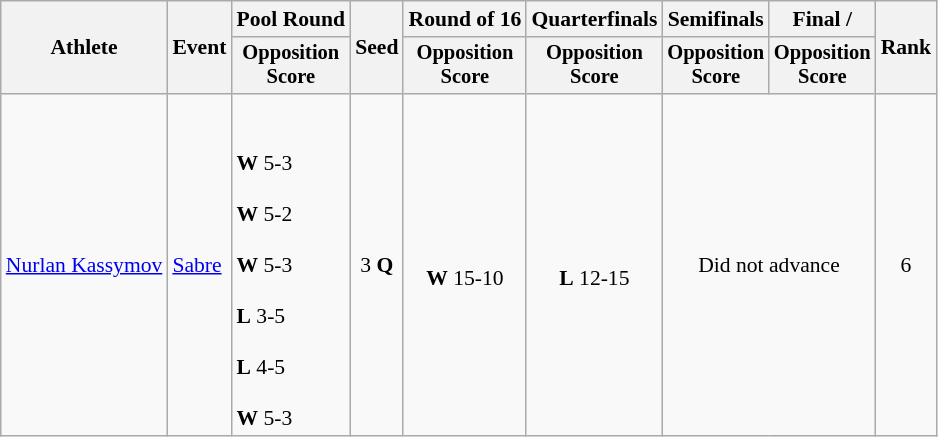<table class=wikitable style="font-size:90%">
<tr>
<th rowspan="2">Athlete</th>
<th rowspan="2">Event</th>
<th>Pool Round</th>
<th rowspan="2">Seed</th>
<th>Round of 16</th>
<th>Quarterfinals</th>
<th>Semifinals</th>
<th>Final / </th>
<th rowspan=2>Rank</th>
</tr>
<tr style="font-size:95%">
<th>Opposition<br>Score</th>
<th>Opposition<br>Score</th>
<th>Opposition<br>Score</th>
<th>Opposition<br>Score</th>
<th>Opposition<br>Score</th>
</tr>
<tr align=center>
<td align=left><a href='#'>Nurlan Kassymov</a></td>
<td align=left><a href='#'>Sabre</a></td>
<td align=left><br><br><strong>W</strong> 5-3<br><br><strong>W</strong> 5-2<br><br><strong>W</strong> 5-3<br><br><strong>L</strong> 3-5<br><br><strong>L</strong> 4-5<br><br><strong>W</strong> 5-3</td>
<td>3 <strong>Q</strong></td>
<td><br><strong>W</strong> 15-10</td>
<td><br><strong>L</strong> 12-15</td>
<td colspan=2>Did not advance</td>
<td>6</td>
</tr>
</table>
